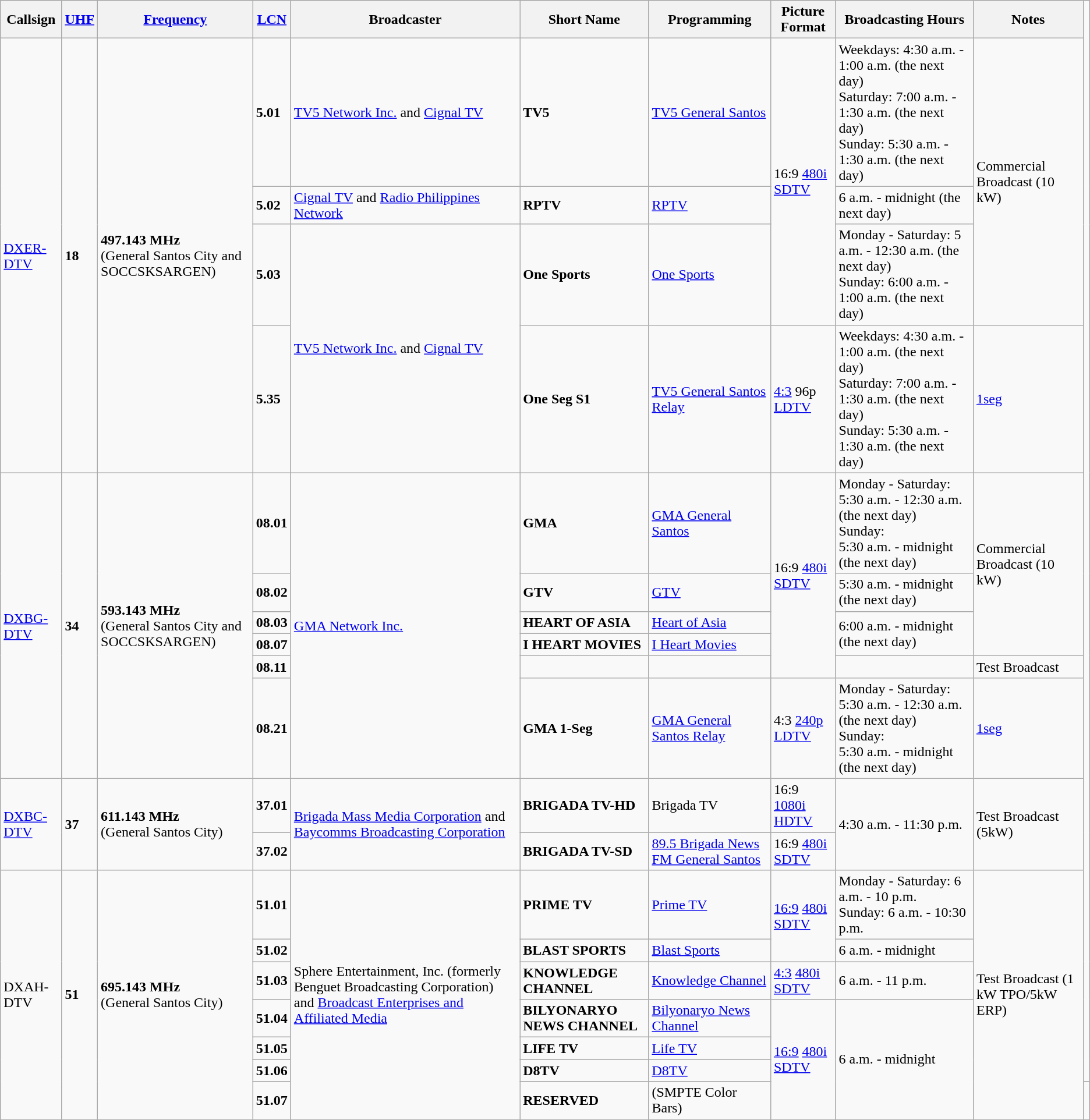<table class="wikitable sortable">
<tr>
<th>Callsign</th>
<th><a href='#'>UHF</a></th>
<th><a href='#'>Frequency</a></th>
<th><a href='#'>LCN</a></th>
<th>Broadcaster</th>
<th>Short Name</th>
<th>Programming</th>
<th>Picture Format</th>
<th>Broadcasting Hours</th>
<th>Notes</th>
</tr>
<tr>
<td rowspan="4"><a href='#'>DXER-DTV</a></td>
<td rowspan="4"><strong>18</strong></td>
<td rowspan="4"><strong>497.143 MHz</strong><br>(General Santos City and SOCCSKSARGEN)</td>
<td><strong>5.01</strong></td>
<td rowspan="1"><a href='#'>TV5 Network Inc.</a> and <a href='#'>Cignal TV</a></td>
<td><strong>TV5</strong></td>
<td><a href='#'>TV5 General Santos</a></td>
<td rowspan="3">16:9 <a href='#'>480i</a> <a href='#'>SDTV</a></td>
<td>Weekdays:  4:30 a.m. - 1:00 a.m. (the next day) <br> Saturday: 7:00 a.m. - 1:30 a.m. (the next day) <br> Sunday: 5:30 a.m. - 1:30 a.m. (the next day)</td>
<td rowspan="3">Commercial Broadcast (10 kW)</td>
</tr>
<tr>
<td><strong>5.02</strong></td>
<td><a href='#'>Cignal TV</a> and <a href='#'>Radio Philippines Network</a></td>
<td><strong>RPTV</strong></td>
<td><a href='#'>RPTV</a></td>
<td>6 a.m. - midnight (the next day)</td>
</tr>
<tr>
<td><strong>5.03</strong></td>
<td rowspan="2"><a href='#'>TV5 Network Inc.</a> and <a href='#'>Cignal TV</a></td>
<td><strong>One Sports</strong></td>
<td><a href='#'>One Sports</a></td>
<td>Monday - Saturday: 5 a.m. - 12:30 a.m. (the next day) <br> Sunday: 6:00 a.m. - 1:00 a.m. (the next day)</td>
</tr>
<tr>
<td><strong>5.35</strong></td>
<td><strong>One Seg S1</strong></td>
<td><a href='#'>TV5 General Santos Relay</a></td>
<td><a href='#'>4:3</a> 96p <a href='#'>LDTV</a></td>
<td>Weekdays:  4:30 a.m. - 1:00 a.m. (the next day) <br> Saturday: 7:00 a.m. - 1:30 a.m. (the next day) <br> Sunday: 5:30 a.m. - 1:30 a.m. (the next day)</td>
<td><a href='#'>1seg</a></td>
</tr>
<tr>
<td rowspan="6"><a href='#'>DXBG-DTV</a></td>
<td rowspan="6"><strong>34</strong></td>
<td rowspan="6"><strong>593.143 MHz</strong><br>(General Santos City and SOCCSKSARGEN)</td>
<td><strong>08.01</strong></td>
<td rowspan="6"><a href='#'>GMA Network Inc.</a></td>
<td><strong>GMA</strong></td>
<td><a href='#'>GMA General Santos</a></td>
<td rowspan="5">16:9 <a href='#'>480i</a> <a href='#'>SDTV</a></td>
<td>Monday - Saturday: <br> 5:30 a.m. - 12:30 a.m. (the next day) <br> Sunday: <br> 5:30 a.m. - midnight (the next day)</td>
<td rowspan="4">Commercial Broadcast (10 kW)</td>
</tr>
<tr>
<td><strong>08.02</strong></td>
<td><strong>GTV</strong></td>
<td><a href='#'>GTV</a></td>
<td rowspan="1">5:30 a.m. - midnight (the next day)</td>
</tr>
<tr>
<td><strong>08.03</strong></td>
<td><strong>HEART OF ASIA</strong></td>
<td><a href='#'>Heart of Asia</a></td>
<td rowspan="2">6:00 a.m. - midnight (the next day)</td>
</tr>
<tr>
<td><strong>08.07</strong></td>
<td><strong>I HEART MOVIES</strong></td>
<td><a href='#'>I Heart Movies</a></td>
</tr>
<tr>
<td><strong>08.11</strong></td>
<td></td>
<td></td>
<td></td>
<td rowspan="1">Test Broadcast</td>
</tr>
<tr>
<td><strong>08.21</strong></td>
<td><strong>GMA 1-Seg</strong></td>
<td><a href='#'>GMA General Santos Relay</a></td>
<td>4:3 <a href='#'>240p</a> <a href='#'>LDTV</a></td>
<td>Monday - Saturday: <br> 5:30 a.m. - 12:30 a.m. (the next day) <br> Sunday: <br> 5:30 a.m. - midnight (the next day)</td>
<td><a href='#'>1seg</a></td>
</tr>
<tr>
<td rowspan="2"><a href='#'>DXBC-DTV</a></td>
<td rowspan="2"><strong>37</strong></td>
<td rowspan="2"><strong>611.143 MHz</strong><br>(General Santos City)</td>
<td><strong>37.01</strong></td>
<td rowspan="2"><a href='#'>Brigada Mass Media Corporation</a> and <a href='#'>Baycomms Broadcasting Corporation</a></td>
<td><strong>BRIGADA TV-HD</strong></td>
<td>Brigada TV</td>
<td>16:9 <a href='#'>1080i</a> <a href='#'>HDTV</a></td>
<td rowspan="2">4:30 a.m. - 11:30 p.m.</td>
<td rowspan="2">Test Broadcast (5kW)</td>
</tr>
<tr>
<td><strong>37.02</strong></td>
<td><strong>BRIGADA TV-SD</strong></td>
<td><a href='#'>89.5 Brigada News FM General Santos</a></td>
<td>16:9 <a href='#'>480i</a> <a href='#'>SDTV</a></td>
</tr>
<tr>
<td rowspan="7">DXAH-DTV</td>
<td rowspan="7"><strong>51</strong></td>
<td rowspan="7"><strong>695.143 MHz</strong><br>(General Santos City)</td>
<td><strong>51.01</strong></td>
<td rowspan="7">Sphere Entertainment, Inc. (formerly Benguet Broadcasting Corporation) and <a href='#'>Broadcast Enterprises and Affiliated Media</a></td>
<td><strong>PRIME TV</strong></td>
<td rowspan="1"><a href='#'>Prime TV</a></td>
<td rowspan="2"><a href='#'>16:9</a> <a href='#'>480i</a> <a href='#'>SDTV</a></td>
<td rowspan="1">Monday - Saturday: 6 a.m. - 10 p.m. <br> Sunday: 6 a.m. - 10:30 p.m.</td>
<td rowspan="7">Test Broadcast (1 kW TPO/5kW ERP)</td>
</tr>
<tr>
<td><strong>51.02</strong></td>
<td><strong>BLAST SPORTS</strong></td>
<td><a href='#'>Blast Sports</a></td>
<td>6 a.m. - midnight</td>
</tr>
<tr>
<td><strong>51.03</strong></td>
<td><strong>KNOWLEDGE CHANNEL</strong></td>
<td><a href='#'>Knowledge Channel</a></td>
<td><a href='#'>4:3</a> <a href='#'>480i</a> <a href='#'>SDTV</a></td>
<td>6 a.m. - 11 p.m.</td>
</tr>
<tr>
<td><strong>51.04</strong></td>
<td><strong>BILYONARYO NEWS CHANNEL</strong></td>
<td><a href='#'>Bilyonaryo News Channel</a></td>
<td rowspan="4"><a href='#'>16:9</a> <a href='#'>480i</a> <a href='#'>SDTV</a></td>
<td rowspan="4">6 a.m. - midnight</td>
</tr>
<tr>
<td><strong>51.05</strong></td>
<td><strong>LIFE TV</strong></td>
<td><a href='#'>Life TV</a></td>
</tr>
<tr>
<td><strong>51.06</strong></td>
<td><strong>D8TV</strong></td>
<td><a href='#'>D8TV</a></td>
</tr>
<tr>
<td><strong>51.07</strong></td>
<td><strong>RESERVED</strong></td>
<td>(SMPTE Color Bars)</td>
<td></td>
</tr>
<tr>
</tr>
</table>
